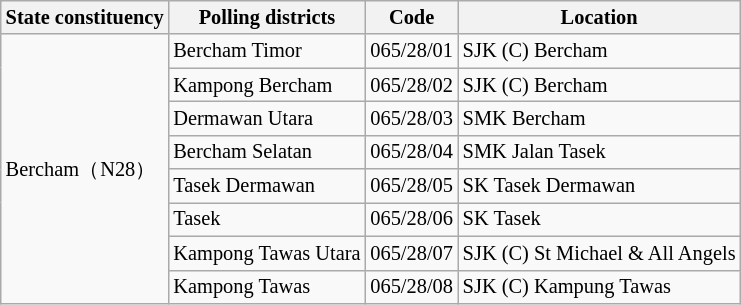<table class="wikitable sortable mw-collapsible" style="white-space:nowrap;font-size:85%">
<tr>
<th>State constituency</th>
<th>Polling districts</th>
<th>Code</th>
<th>Location</th>
</tr>
<tr>
<td rowspan="8">Bercham（N28）</td>
<td>Bercham Timor</td>
<td>065/28/01</td>
<td>SJK (C) Bercham</td>
</tr>
<tr>
<td>Kampong Bercham</td>
<td>065/28/02</td>
<td>SJK (C) Bercham</td>
</tr>
<tr>
<td>Dermawan Utara</td>
<td>065/28/03</td>
<td>SMK Bercham</td>
</tr>
<tr>
<td>Bercham Selatan</td>
<td>065/28/04</td>
<td>SMK Jalan Tasek</td>
</tr>
<tr>
<td>Tasek Dermawan</td>
<td>065/28/05</td>
<td>SK Tasek Dermawan</td>
</tr>
<tr>
<td>Tasek</td>
<td>065/28/06</td>
<td>SK Tasek</td>
</tr>
<tr>
<td>Kampong Tawas Utara</td>
<td>065/28/07</td>
<td>SJK (C) St Michael & All Angels</td>
</tr>
<tr>
<td>Kampong Tawas</td>
<td>065/28/08</td>
<td>SJK (C) Kampung Tawas</td>
</tr>
</table>
